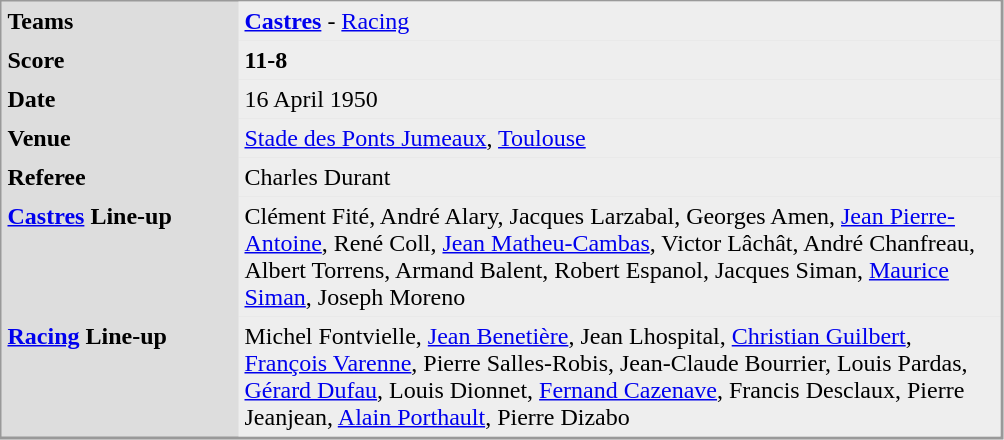<table align="left" cellpadding="4" cellspacing="0"  style="margin: 0 0 0 0; border: 1px solid #999; border-right-width: 2px; border-bottom-width: 2px; background-color: #DDDDDD">
<tr>
<td width="150" valign="top"><strong>Teams</strong></td>
<td width="500" bgcolor=#EEEEEE><strong><a href='#'>Castres</a></strong> - <a href='#'>Racing</a></td>
</tr>
<tr>
<td valign="top"><strong>Score</strong></td>
<td bgcolor=#EEEEEE><strong>11-8</strong></td>
</tr>
<tr>
<td valign="top"><strong>Date</strong></td>
<td bgcolor=#EEEEEE>16 April 1950</td>
</tr>
<tr>
<td valign="top"><strong>Venue</strong></td>
<td bgcolor=#EEEEEE><a href='#'>Stade des Ponts Jumeaux</a>, <a href='#'>Toulouse</a></td>
</tr>
<tr>
<td valign="top"><strong>Referee</strong></td>
<td bgcolor=#EEEEEE>Charles Durant</td>
</tr>
<tr>
<td valign="top"><strong><a href='#'>Castres</a> Line-up</strong></td>
<td bgcolor="#EEEEEE">Clément Fité, André Alary, Jacques Larzabal, Georges Amen, <a href='#'>Jean Pierre-Antoine</a>, René Coll, <a href='#'>Jean Matheu-Cambas</a>, Victor Lâchât, André Chanfreau, Albert Torrens, Armand Balent, Robert Espanol, Jacques Siman, <a href='#'>Maurice Siman</a>, Joseph Moreno</td>
</tr>
<tr>
<td valign="top"><strong><a href='#'>Racing</a> Line-up</strong></td>
<td bgcolor="#EEEEEE">Michel Fontvielle, <a href='#'>Jean Benetière</a>, Jean Lhospital, <a href='#'>Christian Guilbert</a>, <a href='#'>François Varenne</a>, Pierre Salles-Robis, Jean-Claude Bourrier, Louis Pardas, <a href='#'>Gérard Dufau</a>, Louis Dionnet, <a href='#'>Fernand Cazenave</a>, Francis Desclaux, Pierre Jeanjean, <a href='#'>Alain Porthault</a>, Pierre Dizabo</td>
</tr>
</table>
